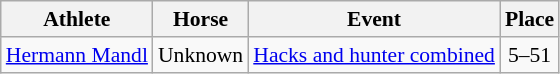<table class="wikitable sortable" style="text-align:center; font-size:90%">
<tr>
<th>Athlete</th>
<th>Horse</th>
<th>Event</th>
<th>Place</th>
</tr>
<tr>
<td align=left><a href='#'>Hermann Mandl</a></td>
<td align=left>Unknown</td>
<td><a href='#'>Hacks and hunter combined</a></td>
<td>5–51</td>
</tr>
</table>
